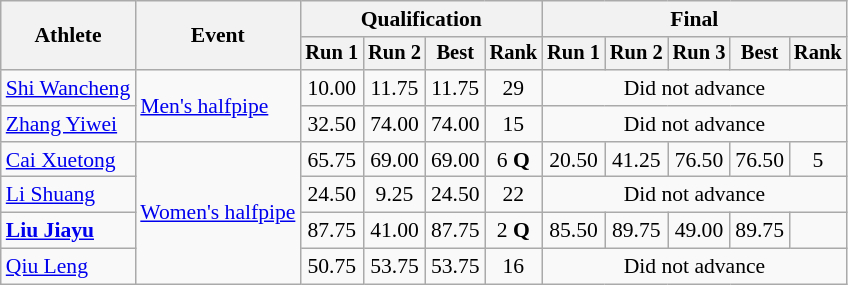<table class="wikitable" style="font-size:90%">
<tr>
<th rowspan="2">Athlete</th>
<th rowspan="2">Event</th>
<th colspan="4">Qualification</th>
<th colspan="5">Final</th>
</tr>
<tr style="font-size:95%">
<th>Run 1</th>
<th>Run 2</th>
<th>Best</th>
<th>Rank</th>
<th>Run 1</th>
<th>Run 2</th>
<th>Run 3</th>
<th>Best</th>
<th>Rank</th>
</tr>
<tr align=center>
<td align=left><a href='#'>Shi Wancheng</a></td>
<td align=left rowspan=2><a href='#'>Men's halfpipe</a></td>
<td>10.00</td>
<td>11.75</td>
<td>11.75</td>
<td>29</td>
<td colspan=5>Did not advance</td>
</tr>
<tr align=center>
<td align=left><a href='#'>Zhang Yiwei</a></td>
<td>32.50</td>
<td>74.00</td>
<td>74.00</td>
<td>15</td>
<td colspan=5>Did not advance</td>
</tr>
<tr align=center>
<td align=left><a href='#'>Cai Xuetong</a></td>
<td align=left rowspan=4><a href='#'>Women's halfpipe</a></td>
<td>65.75</td>
<td>69.00</td>
<td>69.00</td>
<td>6 <strong>Q</strong></td>
<td>20.50</td>
<td>41.25</td>
<td>76.50</td>
<td>76.50</td>
<td>5</td>
</tr>
<tr align=center>
<td align=left><a href='#'>Li Shuang</a></td>
<td>24.50</td>
<td>9.25</td>
<td>24.50</td>
<td>22</td>
<td colspan=5>Did not advance</td>
</tr>
<tr align=center>
<td align=left><strong><a href='#'>Liu Jiayu</a></strong></td>
<td>87.75</td>
<td>41.00</td>
<td>87.75</td>
<td>2 <strong>Q</strong></td>
<td>85.50</td>
<td>89.75</td>
<td>49.00</td>
<td>89.75</td>
<td></td>
</tr>
<tr align=center>
<td align=left><a href='#'>Qiu Leng</a></td>
<td>50.75</td>
<td>53.75</td>
<td>53.75</td>
<td>16</td>
<td colspan=5>Did not advance</td>
</tr>
</table>
